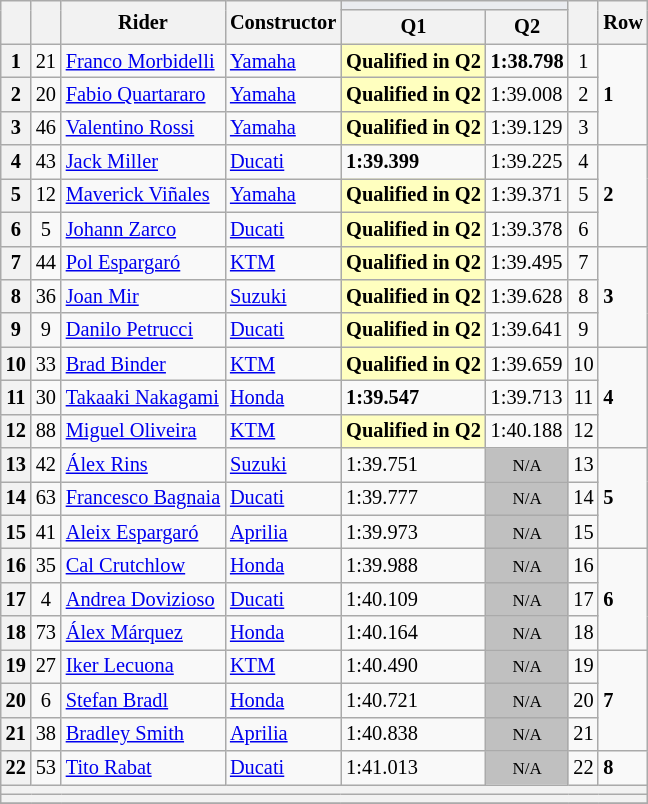<table class="wikitable sortable" style="font-size: 85%;">
<tr>
<th rowspan="2"></th>
<th rowspan="2"></th>
<th rowspan="2">Rider</th>
<th rowspan="2">Constructor</th>
<th colspan="2" style="background:#eaecf0; text-align:center;"></th>
<th rowspan="2"></th>
<th rowspan="2">Row</th>
</tr>
<tr>
<th scope="col">Q1</th>
<th scope="col">Q2</th>
</tr>
<tr>
<th scope="row">1</th>
<td align="center">21</td>
<td> <a href='#'>Franco Morbidelli</a></td>
<td><a href='#'>Yamaha</a></td>
<td style="background:#ffffbf;"><strong>Qualified in Q2</strong></td>
<td><strong>1:38.798</strong></td>
<td align="center">1</td>
<td rowspan="3"><strong>1</strong></td>
</tr>
<tr>
<th scope="row">2</th>
<td align="center">20</td>
<td> <a href='#'>Fabio Quartararo</a></td>
<td><a href='#'>Yamaha</a></td>
<td style="background:#ffffbf;"><strong>Qualified in Q2</strong></td>
<td>1:39.008</td>
<td align="center">2</td>
</tr>
<tr>
<th scope="row">3</th>
<td align="center">46</td>
<td> <a href='#'>Valentino Rossi</a></td>
<td><a href='#'>Yamaha</a></td>
<td style="background:#ffffbf;"><strong>Qualified in Q2</strong></td>
<td>1:39.129</td>
<td align="center">3</td>
</tr>
<tr>
<th scope="row">4</th>
<td align="center">43</td>
<td> <a href='#'>Jack Miller</a></td>
<td><a href='#'>Ducati</a></td>
<td><strong>1:39.399</strong></td>
<td>1:39.225</td>
<td align="center">4</td>
<td rowspan="3"><strong>2</strong></td>
</tr>
<tr>
<th scope="row">5</th>
<td align="center">12</td>
<td> <a href='#'>Maverick Viñales</a></td>
<td><a href='#'>Yamaha</a></td>
<td style="background:#ffffbf;"><strong>Qualified in Q2</strong></td>
<td>1:39.371</td>
<td align="center">5</td>
</tr>
<tr>
<th scope="row">6</th>
<td align="center">5</td>
<td> <a href='#'>Johann Zarco</a></td>
<td><a href='#'>Ducati</a></td>
<td style="background:#ffffbf;"><strong>Qualified in Q2</strong></td>
<td>1:39.378</td>
<td align="center">6</td>
</tr>
<tr>
<th scope="row">7</th>
<td align="center">44</td>
<td> <a href='#'>Pol Espargaró</a></td>
<td><a href='#'>KTM</a></td>
<td style="background:#ffffbf;"><strong>Qualified in Q2</strong></td>
<td>1:39.495</td>
<td align="center">7</td>
<td rowspan="3"><strong>3</strong></td>
</tr>
<tr>
<th scope="row">8</th>
<td align="center">36</td>
<td> <a href='#'>Joan Mir</a></td>
<td><a href='#'>Suzuki</a></td>
<td style="background:#ffffbf;"><strong>Qualified in Q2</strong></td>
<td>1:39.628</td>
<td align="center">8</td>
</tr>
<tr>
<th scope="row">9</th>
<td align="center">9</td>
<td> <a href='#'>Danilo Petrucci</a></td>
<td><a href='#'>Ducati</a></td>
<td style="background:#ffffbf;"><strong>Qualified in Q2</strong></td>
<td>1:39.641</td>
<td align="center">9</td>
</tr>
<tr>
<th scope="row">10</th>
<td align="center">33</td>
<td> <a href='#'>Brad Binder</a></td>
<td><a href='#'>KTM</a></td>
<td style="background:#ffffbf;"><strong>Qualified in Q2</strong></td>
<td>1:39.659</td>
<td align="center">10</td>
<td rowspan="3"><strong>4</strong></td>
</tr>
<tr>
<th scope="row">11</th>
<td align="center">30</td>
<td> <a href='#'>Takaaki Nakagami</a></td>
<td><a href='#'>Honda</a></td>
<td><strong>1:39.547</strong></td>
<td>1:39.713</td>
<td align="center">11</td>
</tr>
<tr>
<th scope="row">12</th>
<td align="center">88</td>
<td> <a href='#'>Miguel Oliveira</a></td>
<td><a href='#'>KTM</a></td>
<td style="background:#ffffbf;"><strong>Qualified in Q2</strong></td>
<td>1:40.188</td>
<td align="center">12</td>
</tr>
<tr>
<th scope="row">13</th>
<td align="center">42</td>
<td> <a href='#'>Álex Rins</a></td>
<td><a href='#'>Suzuki</a></td>
<td>1:39.751</td>
<td style="background: silver" align="center" data-sort-value="13"><small>N/A</small></td>
<td align="center">13</td>
<td rowspan="3"><strong>5</strong></td>
</tr>
<tr>
<th scope="row">14</th>
<td align="center">63</td>
<td> <a href='#'>Francesco Bagnaia</a></td>
<td><a href='#'>Ducati</a></td>
<td>1:39.777</td>
<td style="background: silver" align="center" data-sort-value="13"><small>N/A</small></td>
<td align="center">14</td>
</tr>
<tr>
<th scope="row">15</th>
<td align="center">41</td>
<td> <a href='#'>Aleix Espargaró</a></td>
<td><a href='#'>Aprilia</a></td>
<td>1:39.973</td>
<td style="background: silver" align="center" data-sort-value="13"><small>N/A</small></td>
<td align="center">15</td>
</tr>
<tr>
<th scope="row">16</th>
<td align="center">35</td>
<td> <a href='#'>Cal Crutchlow</a></td>
<td><a href='#'>Honda</a></td>
<td>1:39.988</td>
<td style="background: silver" align="center" data-sort-value="13"><small>N/A</small></td>
<td align="center">16</td>
<td rowspan="3"><strong>6</strong></td>
</tr>
<tr>
<th scope="row">17</th>
<td align="center">4</td>
<td> <a href='#'>Andrea Dovizioso</a></td>
<td><a href='#'>Ducati</a></td>
<td>1:40.109</td>
<td style="background: silver" align="center" data-sort-value="13"><small>N/A</small></td>
<td align="center">17</td>
</tr>
<tr>
<th scope="row">18</th>
<td align="center">73</td>
<td> <a href='#'>Álex Márquez</a></td>
<td><a href='#'>Honda</a></td>
<td>1:40.164</td>
<td style="background: silver" align="center" data-sort-value="13"><small>N/A</small></td>
<td align="center">18</td>
</tr>
<tr>
<th scope="row">19</th>
<td align="center">27</td>
<td> <a href='#'>Iker Lecuona</a></td>
<td><a href='#'>KTM</a></td>
<td>1:40.490</td>
<td style="background: silver" align="center" data-sort-value="13"><small>N/A</small></td>
<td align="center">19</td>
<td rowspan="3"><strong>7</strong></td>
</tr>
<tr>
<th scope="row">20</th>
<td align="center">6</td>
<td> <a href='#'>Stefan Bradl</a></td>
<td><a href='#'>Honda</a></td>
<td>1:40.721</td>
<td style="background: silver" align="center" data-sort-value="13"><small>N/A</small></td>
<td align="center">20</td>
</tr>
<tr>
<th scope="row">21</th>
<td align="center">38</td>
<td> <a href='#'>Bradley Smith</a></td>
<td><a href='#'>Aprilia</a></td>
<td>1:40.838</td>
<td style="background: silver" align="center" data-sort-value="13"><small>N/A</small></td>
<td align="center">21</td>
</tr>
<tr>
<th scope="row">22</th>
<td align="center">53</td>
<td> <a href='#'>Tito Rabat</a></td>
<td><a href='#'>Ducati</a></td>
<td>1:41.013</td>
<td style="background: silver" align="center" data-sort-value="13"><small>N/A</small></td>
<td align="center">22</td>
<td><strong>8</strong></td>
</tr>
<tr>
<th colspan=9></th>
</tr>
<tr>
<th colspan=9></th>
</tr>
<tr>
</tr>
</table>
